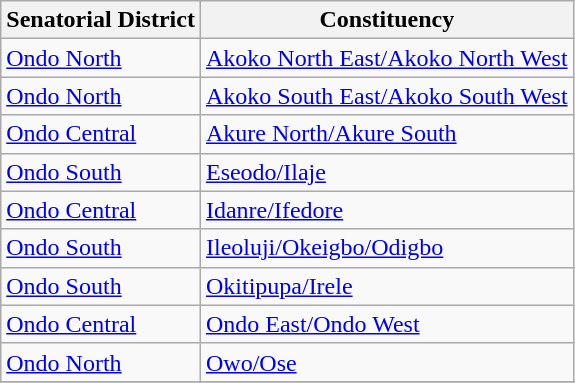<table class="wikitable sortable">
<tr>
<th>Senatorial District</th>
<th>Constituency</th>
</tr>
<tr>
<td><a href='#'>Ondo North</a></td>
<td><a href='#'>Akoko North East/Akoko North West</a></td>
</tr>
<tr>
<td><a href='#'>Ondo North</a></td>
<td><a href='#'>Akoko South East/Akoko South West</a></td>
</tr>
<tr>
<td><a href='#'>Ondo Central</a></td>
<td><a href='#'>Akure North/Akure South</a></td>
</tr>
<tr>
<td><a href='#'>Ondo South</a></td>
<td><a href='#'>Eseodo/Ilaje</a></td>
</tr>
<tr>
<td><a href='#'>Ondo Central</a></td>
<td><a href='#'>Idanre/Ifedore</a></td>
</tr>
<tr>
<td><a href='#'>Ondo South</a></td>
<td><a href='#'>Ileoluji/Okeigbo/Odigbo</a></td>
</tr>
<tr>
<td><a href='#'>Ondo South</a></td>
<td><a href='#'>Okitipupa/Irele</a></td>
</tr>
<tr>
<td><a href='#'>Ondo Central</a></td>
<td><a href='#'>Ondo East/Ondo West</a></td>
</tr>
<tr>
<td><a href='#'>Ondo North</a></td>
<td><a href='#'>Owo/Ose</a></td>
</tr>
<tr>
</tr>
</table>
